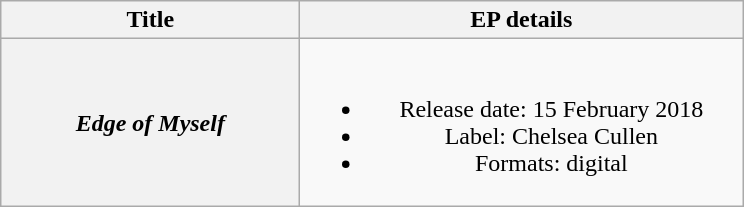<table class="wikitable plainrowheaders" style="text-align:center;">
<tr>
<th style="width:12em;" rowspan="1">Title</th>
<th style="width:18em;" rowspan="1">EP details</th>
</tr>
<tr>
<th scope="row"><em>Edge of Myself</em></th>
<td><br><ul><li>Release date: 15 February 2018</li><li>Label: Chelsea Cullen</li><li>Formats: digital</li></ul></td>
</tr>
</table>
